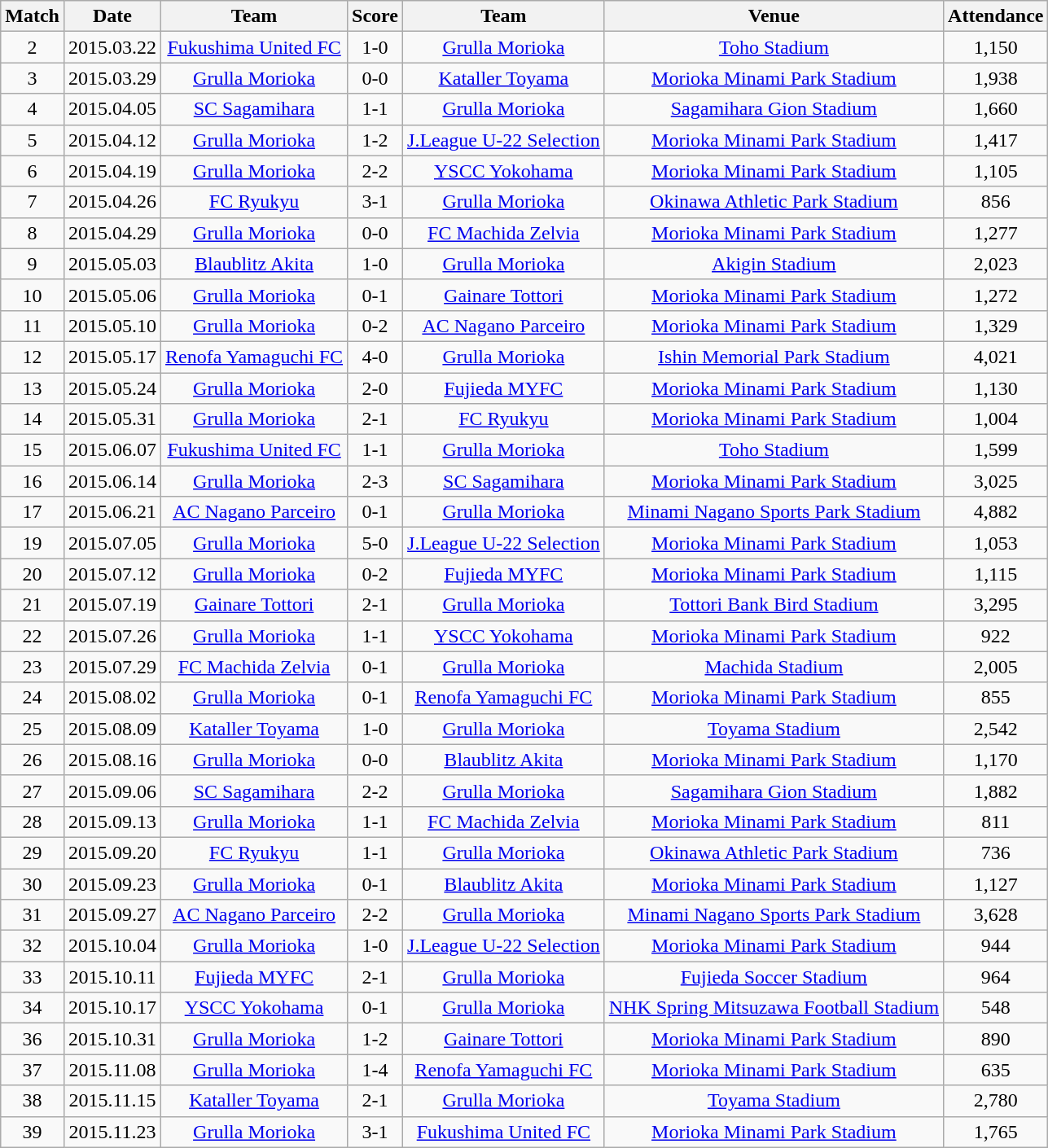<table class="wikitable" style="text-align:center;">
<tr>
<th>Match</th>
<th>Date</th>
<th>Team</th>
<th>Score</th>
<th>Team</th>
<th>Venue</th>
<th>Attendance</th>
</tr>
<tr>
<td>2</td>
<td>2015.03.22</td>
<td><a href='#'>Fukushima United FC</a></td>
<td>1-0</td>
<td><a href='#'>Grulla Morioka</a></td>
<td><a href='#'>Toho Stadium</a></td>
<td>1,150</td>
</tr>
<tr>
<td>3</td>
<td>2015.03.29</td>
<td><a href='#'>Grulla Morioka</a></td>
<td>0-0</td>
<td><a href='#'>Kataller Toyama</a></td>
<td><a href='#'>Morioka Minami Park Stadium</a></td>
<td>1,938</td>
</tr>
<tr>
<td>4</td>
<td>2015.04.05</td>
<td><a href='#'>SC Sagamihara</a></td>
<td>1-1</td>
<td><a href='#'>Grulla Morioka</a></td>
<td><a href='#'>Sagamihara Gion Stadium</a></td>
<td>1,660</td>
</tr>
<tr>
<td>5</td>
<td>2015.04.12</td>
<td><a href='#'>Grulla Morioka</a></td>
<td>1-2</td>
<td><a href='#'>J.League U-22 Selection</a></td>
<td><a href='#'>Morioka Minami Park Stadium</a></td>
<td>1,417</td>
</tr>
<tr>
<td>6</td>
<td>2015.04.19</td>
<td><a href='#'>Grulla Morioka</a></td>
<td>2-2</td>
<td><a href='#'>YSCC Yokohama</a></td>
<td><a href='#'>Morioka Minami Park Stadium</a></td>
<td>1,105</td>
</tr>
<tr>
<td>7</td>
<td>2015.04.26</td>
<td><a href='#'>FC Ryukyu</a></td>
<td>3-1</td>
<td><a href='#'>Grulla Morioka</a></td>
<td><a href='#'>Okinawa Athletic Park Stadium</a></td>
<td>856</td>
</tr>
<tr>
<td>8</td>
<td>2015.04.29</td>
<td><a href='#'>Grulla Morioka</a></td>
<td>0-0</td>
<td><a href='#'>FC Machida Zelvia</a></td>
<td><a href='#'>Morioka Minami Park Stadium</a></td>
<td>1,277</td>
</tr>
<tr>
<td>9</td>
<td>2015.05.03</td>
<td><a href='#'>Blaublitz Akita</a></td>
<td>1-0</td>
<td><a href='#'>Grulla Morioka</a></td>
<td><a href='#'>Akigin Stadium</a></td>
<td>2,023</td>
</tr>
<tr>
<td>10</td>
<td>2015.05.06</td>
<td><a href='#'>Grulla Morioka</a></td>
<td>0-1</td>
<td><a href='#'>Gainare Tottori</a></td>
<td><a href='#'>Morioka Minami Park Stadium</a></td>
<td>1,272</td>
</tr>
<tr>
<td>11</td>
<td>2015.05.10</td>
<td><a href='#'>Grulla Morioka</a></td>
<td>0-2</td>
<td><a href='#'>AC Nagano Parceiro</a></td>
<td><a href='#'>Morioka Minami Park Stadium</a></td>
<td>1,329</td>
</tr>
<tr>
<td>12</td>
<td>2015.05.17</td>
<td><a href='#'>Renofa Yamaguchi FC</a></td>
<td>4-0</td>
<td><a href='#'>Grulla Morioka</a></td>
<td><a href='#'>Ishin Memorial Park Stadium</a></td>
<td>4,021</td>
</tr>
<tr>
<td>13</td>
<td>2015.05.24</td>
<td><a href='#'>Grulla Morioka</a></td>
<td>2-0</td>
<td><a href='#'>Fujieda MYFC</a></td>
<td><a href='#'>Morioka Minami Park Stadium</a></td>
<td>1,130</td>
</tr>
<tr>
<td>14</td>
<td>2015.05.31</td>
<td><a href='#'>Grulla Morioka</a></td>
<td>2-1</td>
<td><a href='#'>FC Ryukyu</a></td>
<td><a href='#'>Morioka Minami Park Stadium</a></td>
<td>1,004</td>
</tr>
<tr>
<td>15</td>
<td>2015.06.07</td>
<td><a href='#'>Fukushima United FC</a></td>
<td>1-1</td>
<td><a href='#'>Grulla Morioka</a></td>
<td><a href='#'>Toho Stadium</a></td>
<td>1,599</td>
</tr>
<tr>
<td>16</td>
<td>2015.06.14</td>
<td><a href='#'>Grulla Morioka</a></td>
<td>2-3</td>
<td><a href='#'>SC Sagamihara</a></td>
<td><a href='#'>Morioka Minami Park Stadium</a></td>
<td>3,025</td>
</tr>
<tr>
<td>17</td>
<td>2015.06.21</td>
<td><a href='#'>AC Nagano Parceiro</a></td>
<td>0-1</td>
<td><a href='#'>Grulla Morioka</a></td>
<td><a href='#'>Minami Nagano Sports Park Stadium</a></td>
<td>4,882</td>
</tr>
<tr>
<td>19</td>
<td>2015.07.05</td>
<td><a href='#'>Grulla Morioka</a></td>
<td>5-0</td>
<td><a href='#'>J.League U-22 Selection</a></td>
<td><a href='#'>Morioka Minami Park Stadium</a></td>
<td>1,053</td>
</tr>
<tr>
<td>20</td>
<td>2015.07.12</td>
<td><a href='#'>Grulla Morioka</a></td>
<td>0-2</td>
<td><a href='#'>Fujieda MYFC</a></td>
<td><a href='#'>Morioka Minami Park Stadium</a></td>
<td>1,115</td>
</tr>
<tr>
<td>21</td>
<td>2015.07.19</td>
<td><a href='#'>Gainare Tottori</a></td>
<td>2-1</td>
<td><a href='#'>Grulla Morioka</a></td>
<td><a href='#'>Tottori Bank Bird Stadium</a></td>
<td>3,295</td>
</tr>
<tr>
<td>22</td>
<td>2015.07.26</td>
<td><a href='#'>Grulla Morioka</a></td>
<td>1-1</td>
<td><a href='#'>YSCC Yokohama</a></td>
<td><a href='#'>Morioka Minami Park Stadium</a></td>
<td>922</td>
</tr>
<tr>
<td>23</td>
<td>2015.07.29</td>
<td><a href='#'>FC Machida Zelvia</a></td>
<td>0-1</td>
<td><a href='#'>Grulla Morioka</a></td>
<td><a href='#'>Machida Stadium</a></td>
<td>2,005</td>
</tr>
<tr>
<td>24</td>
<td>2015.08.02</td>
<td><a href='#'>Grulla Morioka</a></td>
<td>0-1</td>
<td><a href='#'>Renofa Yamaguchi FC</a></td>
<td><a href='#'>Morioka Minami Park Stadium</a></td>
<td>855</td>
</tr>
<tr>
<td>25</td>
<td>2015.08.09</td>
<td><a href='#'>Kataller Toyama</a></td>
<td>1-0</td>
<td><a href='#'>Grulla Morioka</a></td>
<td><a href='#'>Toyama Stadium</a></td>
<td>2,542</td>
</tr>
<tr>
<td>26</td>
<td>2015.08.16</td>
<td><a href='#'>Grulla Morioka</a></td>
<td>0-0</td>
<td><a href='#'>Blaublitz Akita</a></td>
<td><a href='#'>Morioka Minami Park Stadium</a></td>
<td>1,170</td>
</tr>
<tr>
<td>27</td>
<td>2015.09.06</td>
<td><a href='#'>SC Sagamihara</a></td>
<td>2-2</td>
<td><a href='#'>Grulla Morioka</a></td>
<td><a href='#'>Sagamihara Gion Stadium</a></td>
<td>1,882</td>
</tr>
<tr>
<td>28</td>
<td>2015.09.13</td>
<td><a href='#'>Grulla Morioka</a></td>
<td>1-1</td>
<td><a href='#'>FC Machida Zelvia</a></td>
<td><a href='#'>Morioka Minami Park Stadium</a></td>
<td>811</td>
</tr>
<tr>
<td>29</td>
<td>2015.09.20</td>
<td><a href='#'>FC Ryukyu</a></td>
<td>1-1</td>
<td><a href='#'>Grulla Morioka</a></td>
<td><a href='#'>Okinawa Athletic Park Stadium</a></td>
<td>736</td>
</tr>
<tr>
<td>30</td>
<td>2015.09.23</td>
<td><a href='#'>Grulla Morioka</a></td>
<td>0-1</td>
<td><a href='#'>Blaublitz Akita</a></td>
<td><a href='#'>Morioka Minami Park Stadium</a></td>
<td>1,127</td>
</tr>
<tr>
<td>31</td>
<td>2015.09.27</td>
<td><a href='#'>AC Nagano Parceiro</a></td>
<td>2-2</td>
<td><a href='#'>Grulla Morioka</a></td>
<td><a href='#'>Minami Nagano Sports Park Stadium</a></td>
<td>3,628</td>
</tr>
<tr>
<td>32</td>
<td>2015.10.04</td>
<td><a href='#'>Grulla Morioka</a></td>
<td>1-0</td>
<td><a href='#'>J.League U-22 Selection</a></td>
<td><a href='#'>Morioka Minami Park Stadium</a></td>
<td>944</td>
</tr>
<tr>
<td>33</td>
<td>2015.10.11</td>
<td><a href='#'>Fujieda MYFC</a></td>
<td>2-1</td>
<td><a href='#'>Grulla Morioka</a></td>
<td><a href='#'>Fujieda Soccer Stadium</a></td>
<td>964</td>
</tr>
<tr>
<td>34</td>
<td>2015.10.17</td>
<td><a href='#'>YSCC Yokohama</a></td>
<td>0-1</td>
<td><a href='#'>Grulla Morioka</a></td>
<td><a href='#'>NHK Spring Mitsuzawa Football Stadium</a></td>
<td>548</td>
</tr>
<tr>
<td>36</td>
<td>2015.10.31</td>
<td><a href='#'>Grulla Morioka</a></td>
<td>1-2</td>
<td><a href='#'>Gainare Tottori</a></td>
<td><a href='#'>Morioka Minami Park Stadium</a></td>
<td>890</td>
</tr>
<tr>
<td>37</td>
<td>2015.11.08</td>
<td><a href='#'>Grulla Morioka</a></td>
<td>1-4</td>
<td><a href='#'>Renofa Yamaguchi FC</a></td>
<td><a href='#'>Morioka Minami Park Stadium</a></td>
<td>635</td>
</tr>
<tr>
<td>38</td>
<td>2015.11.15</td>
<td><a href='#'>Kataller Toyama</a></td>
<td>2-1</td>
<td><a href='#'>Grulla Morioka</a></td>
<td><a href='#'>Toyama Stadium</a></td>
<td>2,780</td>
</tr>
<tr>
<td>39</td>
<td>2015.11.23</td>
<td><a href='#'>Grulla Morioka</a></td>
<td>3-1</td>
<td><a href='#'>Fukushima United FC</a></td>
<td><a href='#'>Morioka Minami Park Stadium</a></td>
<td>1,765</td>
</tr>
</table>
